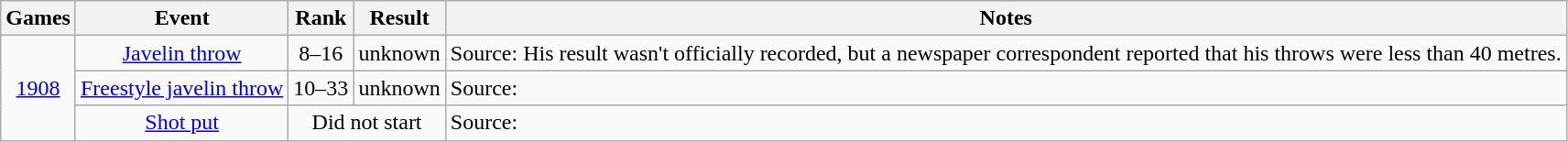<table class="wikitable" style=" text-align:center;">
<tr>
<th>Games</th>
<th>Event</th>
<th>Rank</th>
<th>Result</th>
<th>Notes</th>
</tr>
<tr>
<td rowspan=3><a href='#'>1908</a></td>
<td><a href='#'>Javelin throw</a></td>
<td>8–16</td>
<td>unknown</td>
<td align=left>Source:  His result wasn't officially recorded, but a newspaper correspondent reported that his throws were less than 40 metres.</td>
</tr>
<tr>
<td><a href='#'>Freestyle javelin throw</a></td>
<td>10–33</td>
<td>unknown</td>
<td align=left>Source: </td>
</tr>
<tr>
<td><a href='#'>Shot put</a></td>
<td colspan=2>Did not start</td>
<td align=left>Source: </td>
</tr>
</table>
